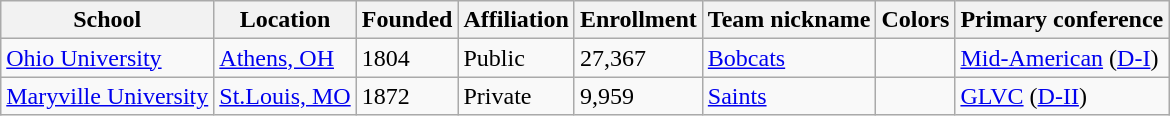<table class="wikitable">
<tr>
<th>School</th>
<th>Location</th>
<th>Founded</th>
<th>Affiliation</th>
<th>Enrollment</th>
<th>Team nickname</th>
<th class="unsortable">Colors</th>
<th>Primary conference</th>
</tr>
<tr>
<td><a href='#'>Ohio University</a></td>
<td><a href='#'>Athens, OH</a></td>
<td>1804</td>
<td>Public</td>
<td>27,367</td>
<td><a href='#'>Bobcats</a></td>
<td></td>
<td><a href='#'>Mid-American</a> (<a href='#'>D-I</a>)</td>
</tr>
<tr>
<td><a href='#'>Maryville University</a></td>
<td><a href='#'>St.Louis, MO</a></td>
<td>1872</td>
<td>Private</td>
<td>9,959</td>
<td><a href='#'>Saints</a></td>
<td></td>
<td><a href='#'>GLVC</a> (<a href='#'>D-II</a>)</td>
</tr>
</table>
